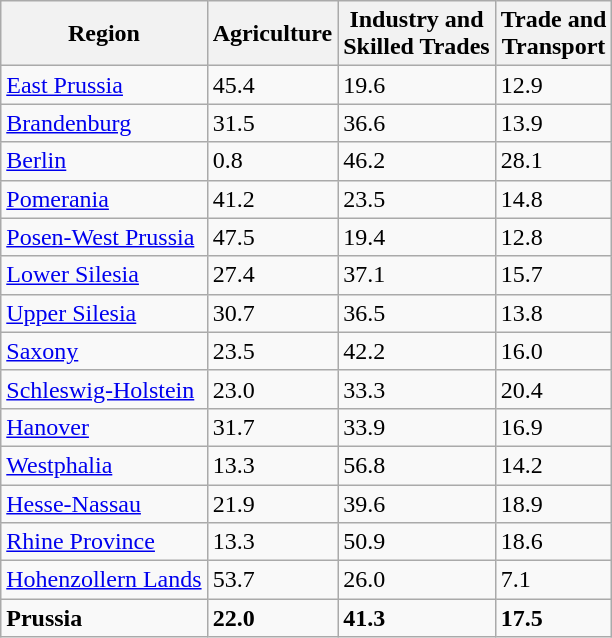<table class="wikitable sortable floatleft">
<tr>
<th>Region</th>
<th>Agriculture</th>
<th>Industry and<br>Skilled Trades</th>
<th>Trade and <br>Transport</th>
</tr>
<tr>
<td><a href='#'>East Prussia</a></td>
<td>45.4</td>
<td>19.6</td>
<td>12.9</td>
</tr>
<tr>
<td><a href='#'>Brandenburg</a></td>
<td>31.5</td>
<td>36.6</td>
<td>13.9</td>
</tr>
<tr>
<td><a href='#'>Berlin</a></td>
<td>0.8</td>
<td>46.2</td>
<td>28.1</td>
</tr>
<tr>
<td><a href='#'>Pomerania</a></td>
<td>41.2</td>
<td>23.5</td>
<td>14.8</td>
</tr>
<tr>
<td><a href='#'>Posen-West Prussia</a></td>
<td>47.5</td>
<td>19.4</td>
<td>12.8</td>
</tr>
<tr>
<td><a href='#'>Lower Silesia</a></td>
<td>27.4</td>
<td>37.1</td>
<td>15.7</td>
</tr>
<tr>
<td><a href='#'>Upper Silesia</a></td>
<td>30.7</td>
<td>36.5</td>
<td>13.8</td>
</tr>
<tr>
<td><a href='#'>Saxony</a></td>
<td>23.5</td>
<td>42.2</td>
<td>16.0</td>
</tr>
<tr>
<td><a href='#'>Schleswig-Holstein</a></td>
<td>23.0</td>
<td>33.3</td>
<td>20.4</td>
</tr>
<tr>
<td><a href='#'>Hanover</a></td>
<td>31.7</td>
<td>33.9</td>
<td>16.9</td>
</tr>
<tr>
<td><a href='#'>Westphalia</a></td>
<td>13.3</td>
<td>56.8</td>
<td>14.2</td>
</tr>
<tr>
<td><a href='#'>Hesse-Nassau</a></td>
<td>21.9</td>
<td>39.6</td>
<td>18.9</td>
</tr>
<tr>
<td><a href='#'>Rhine Province</a></td>
<td>13.3</td>
<td>50.9</td>
<td>18.6</td>
</tr>
<tr>
<td><a href='#'>Hohenzollern Lands</a></td>
<td>53.7</td>
<td>26.0</td>
<td>7.1</td>
</tr>
<tr class="sortbottom">
<td><strong>Prussia</strong></td>
<td><strong>22.0</strong></td>
<td><strong>41.3</strong></td>
<td><strong>17.5</strong></td>
</tr>
</table>
